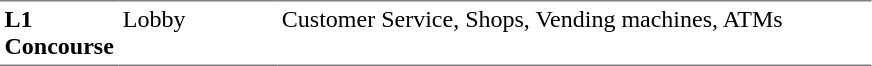<table table border=0 cellspacing=0 cellpadding=3>
<tr>
<td style="border-bottom:solid 1px gray; border-top:solid 1px gray;" valign=top width=50><strong>L1<br>Concourse</strong></td>
<td style="border-bottom:solid 1px gray; border-top:solid 1px gray;" valign=top width=100>Lobby</td>
<td style="border-bottom:solid 1px gray; border-top:solid 1px gray;" valign=top width=390>Customer Service, Shops, Vending machines, ATMs</td>
</tr>
</table>
